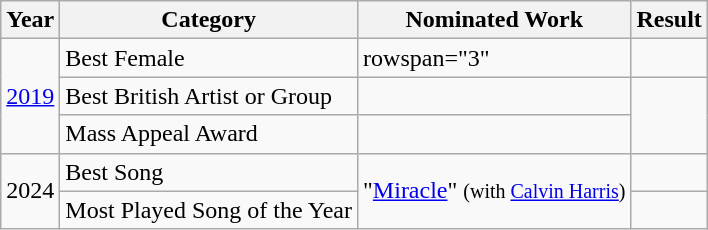<table class="wikitable">
<tr>
<th>Year</th>
<th>Category</th>
<th>Nominated Work</th>
<th>Result</th>
</tr>
<tr>
<td rowspan="3"><a href='#'>2019</a></td>
<td>Best Female</td>
<td>rowspan="3" </td>
<td></td>
</tr>
<tr>
<td>Best British Artist or Group</td>
<td></td>
</tr>
<tr>
<td>Mass Appeal Award</td>
<td></td>
</tr>
<tr>
<td rowspan="2">2024</td>
<td>Best Song</td>
<td rowspan="2">"<a href='#'>Miracle</a>" <small>(with <a href='#'>Calvin Harris</a>)</small></td>
<td></td>
</tr>
<tr>
<td>Most Played Song of the Year</td>
<td></td>
</tr>
</table>
